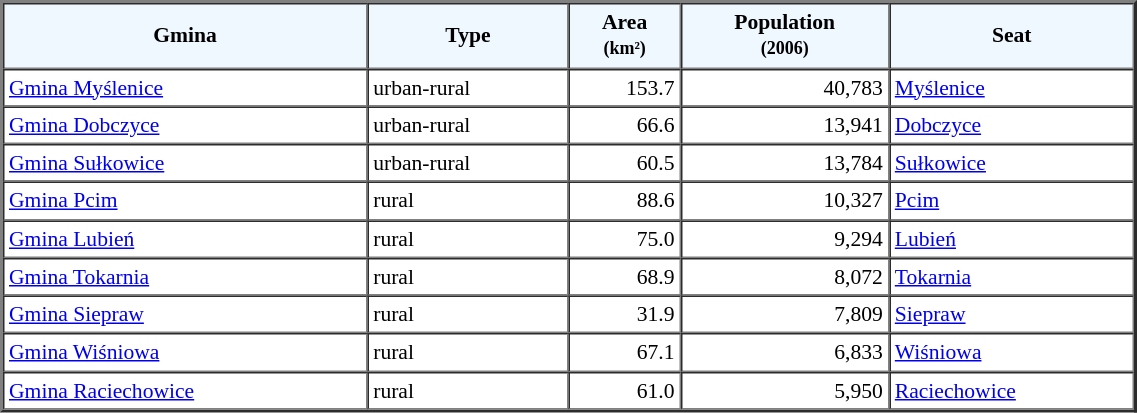<table width="60%" border="2" cellpadding="3" cellspacing="0" style="font-size:90%;line-height:120%;">
<tr bgcolor="F0F8FF">
<td style="text-align:center;"><strong>Gmina</strong></td>
<td style="text-align:center;"><strong>Type</strong></td>
<td style="text-align:center;"><strong>Area<br><small>(km²)</small></strong></td>
<td style="text-align:center;"><strong>Population<br><small>(2006)</small></strong></td>
<td style="text-align:center;"><strong>Seat</strong></td>
</tr>
<tr>
<td><a href='#'>Gmina Myślenice</a></td>
<td>urban-rural</td>
<td style="text-align:right;">153.7</td>
<td style="text-align:right;">40,783</td>
<td><a href='#'>Myślenice</a></td>
</tr>
<tr>
<td><a href='#'>Gmina Dobczyce</a></td>
<td>urban-rural</td>
<td style="text-align:right;">66.6</td>
<td style="text-align:right;">13,941</td>
<td><a href='#'>Dobczyce</a></td>
</tr>
<tr>
<td><a href='#'>Gmina Sułkowice</a></td>
<td>urban-rural</td>
<td style="text-align:right;">60.5</td>
<td style="text-align:right;">13,784</td>
<td><a href='#'>Sułkowice</a></td>
</tr>
<tr>
<td><a href='#'>Gmina Pcim</a></td>
<td>rural</td>
<td style="text-align:right;">88.6</td>
<td style="text-align:right;">10,327</td>
<td><a href='#'>Pcim</a></td>
</tr>
<tr>
<td><a href='#'>Gmina Lubień</a></td>
<td>rural</td>
<td style="text-align:right;">75.0</td>
<td style="text-align:right;">9,294</td>
<td><a href='#'>Lubień</a></td>
</tr>
<tr>
<td><a href='#'>Gmina Tokarnia</a></td>
<td>rural</td>
<td style="text-align:right;">68.9</td>
<td style="text-align:right;">8,072</td>
<td><a href='#'>Tokarnia</a></td>
</tr>
<tr>
<td><a href='#'>Gmina Siepraw</a></td>
<td>rural</td>
<td style="text-align:right;">31.9</td>
<td style="text-align:right;">7,809</td>
<td><a href='#'>Siepraw</a></td>
</tr>
<tr>
<td><a href='#'>Gmina Wiśniowa</a></td>
<td>rural</td>
<td style="text-align:right;">67.1</td>
<td style="text-align:right;">6,833</td>
<td><a href='#'>Wiśniowa</a></td>
</tr>
<tr>
<td><a href='#'>Gmina Raciechowice</a></td>
<td>rural</td>
<td style="text-align:right;">61.0</td>
<td style="text-align:right;">5,950</td>
<td><a href='#'>Raciechowice</a></td>
</tr>
<tr>
</tr>
</table>
